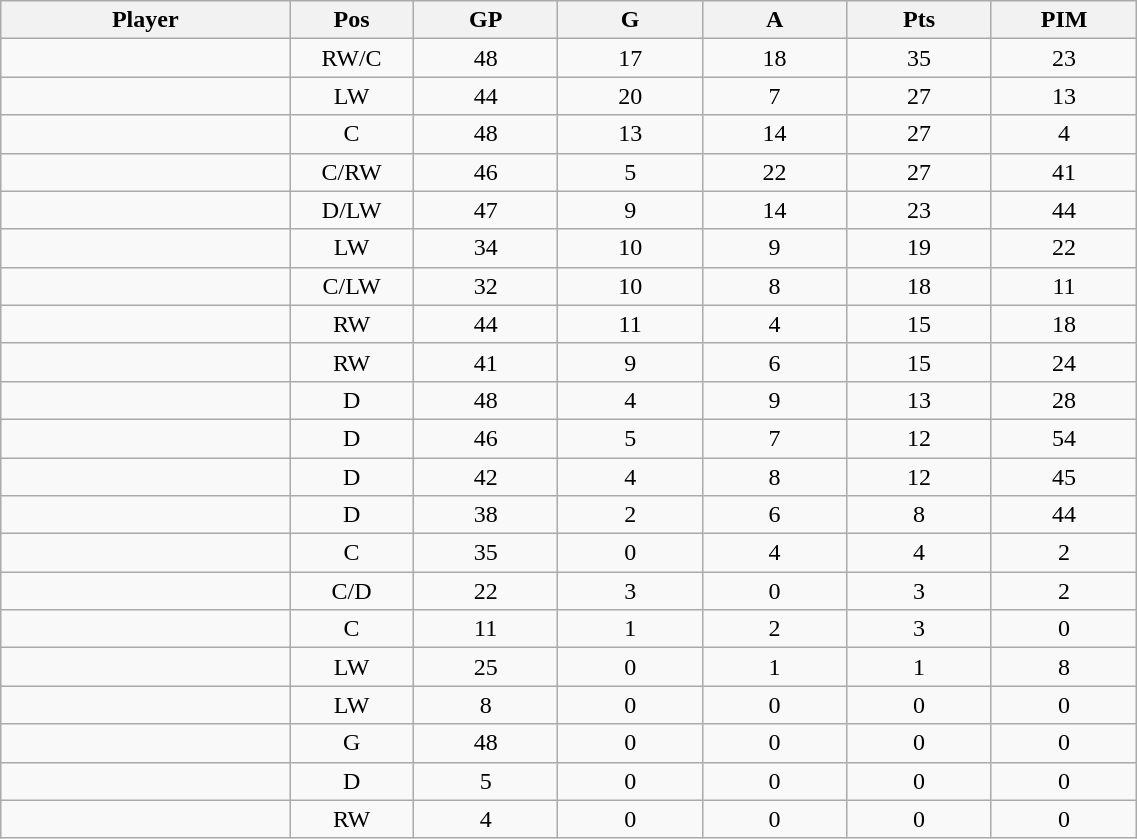<table class="wikitable sortable" width="60%">
<tr ALIGN="center">
<th bgcolor="#DDDDFF" width="10%">Player</th>
<th bgcolor="#DDDDFF" width="3%" title="Position">Pos</th>
<th bgcolor="#DDDDFF" width="5%" title="Games played">GP</th>
<th bgcolor="#DDDDFF" width="5%" title="Goals">G</th>
<th bgcolor="#DDDDFF" width="5%" title="Assists">A</th>
<th bgcolor="#DDDDFF" width="5%" title="Points">Pts</th>
<th bgcolor="#DDDDFF" width="5%" title="Penalties in Minutes">PIM</th>
</tr>
<tr align="center">
<td align="right"></td>
<td>RW/C</td>
<td>48</td>
<td>17</td>
<td>18</td>
<td>35</td>
<td>23</td>
</tr>
<tr align="center">
<td align="right"></td>
<td>LW</td>
<td>44</td>
<td>20</td>
<td>7</td>
<td>27</td>
<td>13</td>
</tr>
<tr align="center">
<td align="right"></td>
<td>C</td>
<td>48</td>
<td>13</td>
<td>14</td>
<td>27</td>
<td>4</td>
</tr>
<tr align="center">
<td align="right"></td>
<td>C/RW</td>
<td>46</td>
<td>5</td>
<td>22</td>
<td>27</td>
<td>41</td>
</tr>
<tr align="center">
<td align="right"></td>
<td>D/LW</td>
<td>47</td>
<td>9</td>
<td>14</td>
<td>23</td>
<td>44</td>
</tr>
<tr align="center">
<td align="right"></td>
<td>LW</td>
<td>34</td>
<td>10</td>
<td>9</td>
<td>19</td>
<td>22</td>
</tr>
<tr align="center">
<td align="right"></td>
<td>C/LW</td>
<td>32</td>
<td>10</td>
<td>8</td>
<td>18</td>
<td>11</td>
</tr>
<tr align="center">
<td align="right"></td>
<td>RW</td>
<td>44</td>
<td>11</td>
<td>4</td>
<td>15</td>
<td>18</td>
</tr>
<tr align="center">
<td align="right"></td>
<td>RW</td>
<td>41</td>
<td>9</td>
<td>6</td>
<td>15</td>
<td>24</td>
</tr>
<tr align="center">
<td align="right"></td>
<td>D</td>
<td>48</td>
<td>4</td>
<td>9</td>
<td>13</td>
<td>28</td>
</tr>
<tr align="center">
<td align="right"></td>
<td>D</td>
<td>46</td>
<td>5</td>
<td>7</td>
<td>12</td>
<td>54</td>
</tr>
<tr align="center">
<td align="right"></td>
<td>D</td>
<td>42</td>
<td>4</td>
<td>8</td>
<td>12</td>
<td>45</td>
</tr>
<tr align="center">
<td align="right"></td>
<td>D</td>
<td>38</td>
<td>2</td>
<td>6</td>
<td>8</td>
<td>44</td>
</tr>
<tr align="center">
<td align="right"></td>
<td>C</td>
<td>35</td>
<td>0</td>
<td>4</td>
<td>4</td>
<td>2</td>
</tr>
<tr align="center">
<td align="right"></td>
<td>C/D</td>
<td>22</td>
<td>3</td>
<td>0</td>
<td>3</td>
<td>2</td>
</tr>
<tr align="center">
<td align="right"></td>
<td>C</td>
<td>11</td>
<td>1</td>
<td>2</td>
<td>3</td>
<td>0</td>
</tr>
<tr align="center">
<td align="right"></td>
<td>LW</td>
<td>25</td>
<td>0</td>
<td>1</td>
<td>1</td>
<td>8</td>
</tr>
<tr align="center">
<td align="right"></td>
<td>LW</td>
<td>8</td>
<td>0</td>
<td>0</td>
<td>0</td>
<td>0</td>
</tr>
<tr align="center">
<td align="right"></td>
<td>G</td>
<td>48</td>
<td>0</td>
<td>0</td>
<td>0</td>
<td>0</td>
</tr>
<tr align="center">
<td align="right"></td>
<td>D</td>
<td>5</td>
<td>0</td>
<td>0</td>
<td>0</td>
<td>0</td>
</tr>
<tr align="center">
<td align="right"></td>
<td>RW</td>
<td>4</td>
<td>0</td>
<td>0</td>
<td>0</td>
<td>0</td>
</tr>
</table>
